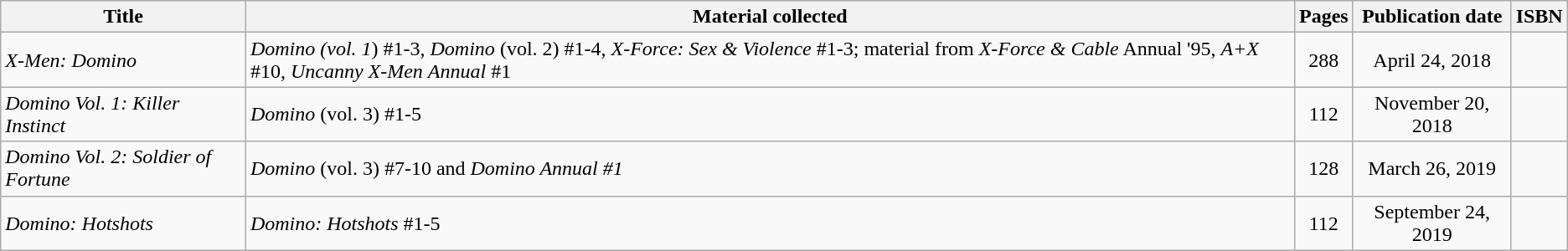<table class="wikitable">
<tr>
<th>Title</th>
<th>Material collected</th>
<th>Pages</th>
<th>Publication date</th>
<th>ISBN</th>
</tr>
<tr>
<td><em>X-Men: Domino</em></td>
<td><em>Domino (vol. 1</em>) #1-3, <em>Domino</em> (vol. 2) #1-4, <em>X-Force: Sex & Violence</em> #1-3; material from <em>X-Force & Cable</em> Annual '95, <em>A+X</em> #10, <em>Uncanny X-Men</em> <em>Annual</em> #1</td>
<td align="center">288</td>
<td align="center">April 24, 2018</td>
<td></td>
</tr>
<tr>
<td><em>Domino Vol. 1: Killer Instinct</em></td>
<td><em>Domino</em> (vol. 3) #1-5</td>
<td align="center">112</td>
<td align="center">November 20, 2018</td>
<td></td>
</tr>
<tr>
<td><em>Domino Vol. 2: Soldier of Fortune</em></td>
<td><em>Domino</em> (vol. 3) #7-10 and <em>Domino Annual #1</em></td>
<td align="center">128</td>
<td align="center">March 26, 2019</td>
<td></td>
</tr>
<tr>
<td><em>Domino: Hotshots</em></td>
<td><em>Domino: Hotshots</em> #1-5</td>
<td align="center">112</td>
<td align="center">September 24, 2019</td>
<td></td>
</tr>
</table>
